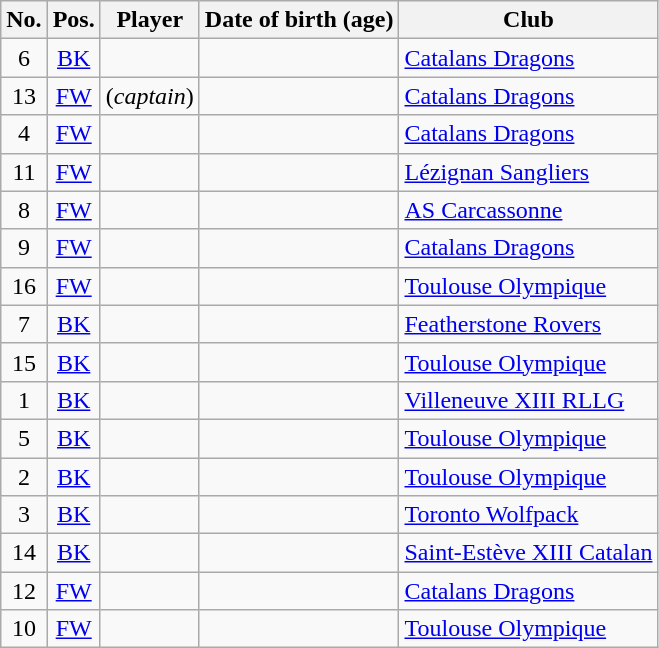<table class="wikitable sortable">
<tr>
<th>No.</th>
<th>Pos.</th>
<th>Player</th>
<th>Date of birth (age)</th>
<th>Club</th>
</tr>
<tr>
<td align=center>6</td>
<td align=center><a href='#'>BK</a></td>
<td></td>
<td></td>
<td> <a href='#'>Catalans Dragons</a></td>
</tr>
<tr>
<td align=center>13</td>
<td align=center><a href='#'>FW</a></td>
<td> (<em>captain</em>)</td>
<td></td>
<td> <a href='#'>Catalans Dragons</a></td>
</tr>
<tr>
<td align=center>4</td>
<td align=center><a href='#'>FW</a></td>
<td></td>
<td></td>
<td> <a href='#'>Catalans Dragons</a></td>
</tr>
<tr>
<td align=center>11</td>
<td align=center><a href='#'>FW</a></td>
<td></td>
<td></td>
<td> <a href='#'>Lézignan Sangliers</a></td>
</tr>
<tr>
<td align=center>8</td>
<td align=center><a href='#'>FW</a></td>
<td></td>
<td></td>
<td> <a href='#'>AS Carcassonne</a></td>
</tr>
<tr>
<td align=center>9</td>
<td align=center><a href='#'>FW</a></td>
<td></td>
<td></td>
<td> <a href='#'>Catalans Dragons</a></td>
</tr>
<tr>
<td align=center>16</td>
<td align=center><a href='#'>FW</a></td>
<td></td>
<td></td>
<td> <a href='#'>Toulouse Olympique</a></td>
</tr>
<tr>
<td align=center>7</td>
<td align=center><a href='#'>BK</a></td>
<td></td>
<td></td>
<td> <a href='#'>Featherstone Rovers</a></td>
</tr>
<tr>
<td align=center>15</td>
<td align=center><a href='#'>BK</a></td>
<td></td>
<td></td>
<td> <a href='#'>Toulouse Olympique</a></td>
</tr>
<tr>
<td align=center>1</td>
<td align=center><a href='#'>BK</a></td>
<td></td>
<td></td>
<td> <a href='#'>Villeneuve XIII RLLG</a></td>
</tr>
<tr>
<td align=center>5</td>
<td align=center><a href='#'>BK</a></td>
<td></td>
<td></td>
<td> <a href='#'>Toulouse Olympique</a></td>
</tr>
<tr>
<td align=center>2</td>
<td align=center><a href='#'>BK</a></td>
<td></td>
<td></td>
<td> <a href='#'>Toulouse Olympique</a></td>
</tr>
<tr>
<td align=center>3</td>
<td align=center><a href='#'>BK</a></td>
<td></td>
<td></td>
<td> <a href='#'>Toronto Wolfpack</a></td>
</tr>
<tr>
<td align=center>14</td>
<td align=center><a href='#'>BK</a></td>
<td></td>
<td></td>
<td> <a href='#'>Saint-Estève XIII Catalan</a></td>
</tr>
<tr>
<td align=center>12</td>
<td align=center><a href='#'>FW</a></td>
<td></td>
<td></td>
<td> <a href='#'>Catalans Dragons</a></td>
</tr>
<tr>
<td align=center>10</td>
<td align=center><a href='#'>FW</a></td>
<td></td>
<td></td>
<td> <a href='#'>Toulouse Olympique</a></td>
</tr>
</table>
